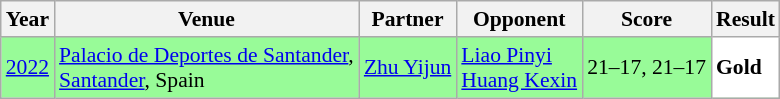<table class="sortable wikitable" style="font-size: 90%;">
<tr>
<th>Year</th>
<th>Venue</th>
<th>Partner</th>
<th>Opponent</th>
<th>Score</th>
<th>Result</th>
</tr>
<tr style="background:#98FB98">
<td align="center"><a href='#'>2022</a></td>
<td align="left"><a href='#'>Palacio de Deportes de Santander</a>,<br><a href='#'>Santander</a>, Spain</td>
<td align="left"> <a href='#'>Zhu Yijun</a></td>
<td align="left"> <a href='#'>Liao Pinyi</a><br> <a href='#'>Huang Kexin</a></td>
<td align="left">21–17, 21–17</td>
<td style="text-align:left; background:white"> <strong>Gold</strong></td>
</tr>
</table>
